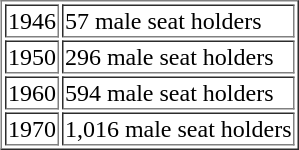<table align="right" border="1">
<tr>
<td>1946</td>
<td>57 male seat holders</td>
</tr>
<tr>
<td>1950</td>
<td>296 male seat holders</td>
</tr>
<tr>
<td>1960</td>
<td>594 male seat holders</td>
</tr>
<tr>
<td>1970</td>
<td>1,016 male seat holders</td>
</tr>
</table>
